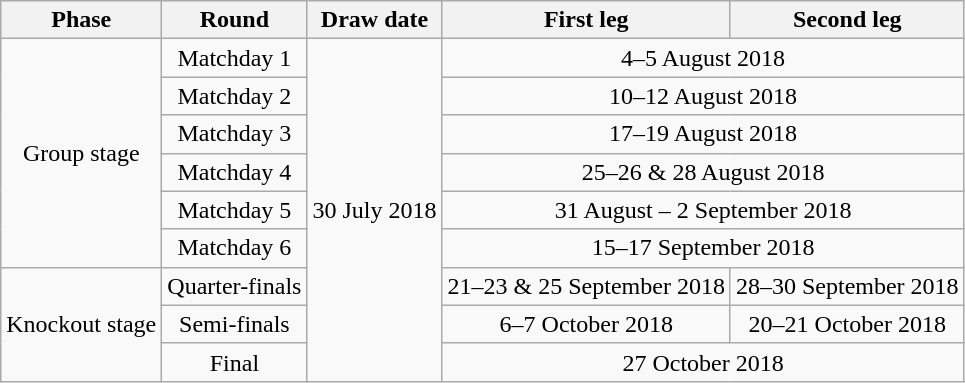<table class="wikitable" style="text-align:center">
<tr>
<th>Phase</th>
<th>Round</th>
<th>Draw date</th>
<th>First leg</th>
<th>Second leg</th>
</tr>
<tr>
<td rowspan=6>Group stage</td>
<td>Matchday 1</td>
<td rowspan=9>30 July 2018<br></td>
<td colspan=2>4–5 August 2018</td>
</tr>
<tr>
<td>Matchday 2</td>
<td colspan=2>10–12 August 2018</td>
</tr>
<tr>
<td>Matchday 3</td>
<td colspan=2>17–19 August 2018</td>
</tr>
<tr>
<td>Matchday 4</td>
<td colspan=2>25–26 & 28 August 2018</td>
</tr>
<tr>
<td>Matchday 5</td>
<td colspan=2>31 August – 2 September 2018</td>
</tr>
<tr>
<td>Matchday 6</td>
<td colspan=2>15–17 September 2018</td>
</tr>
<tr>
<td rowspan=3>Knockout stage</td>
<td>Quarter-finals</td>
<td>21–23 & 25 September 2018</td>
<td>28–30 September 2018</td>
</tr>
<tr>
<td>Semi-finals</td>
<td>6–7 October 2018</td>
<td>20–21 October 2018</td>
</tr>
<tr>
<td>Final</td>
<td colspan=2>27 October 2018</td>
</tr>
</table>
